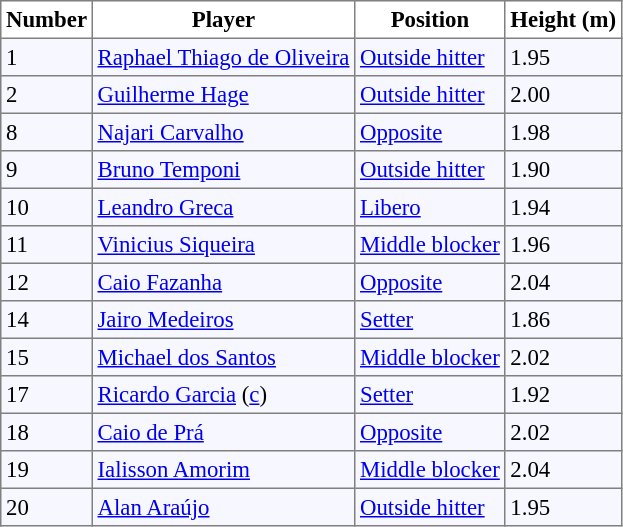<table bgcolor="#f7f8ff" cellpadding="3" cellspacing="0" border="1" style="font-size: 95%; border: gray solid 1px; border-collapse: collapse;">
<tr bgcolor="#FFFFFF">
<td align=center><strong>Number</strong></td>
<td align=center><strong>Player</strong></td>
<td align=center><strong>Position</strong></td>
<td align=center><strong>Height (m)</strong></td>
</tr>
<tr>
<td>1</td>
<td> <a href='#'>Raphael Thiago de Oliveira</a></td>
<td><a href='#'>Outside hitter</a></td>
<td>1.95</td>
</tr>
<tr>
<td>2</td>
<td> <a href='#'>Guilherme Hage</a></td>
<td><a href='#'>Outside hitter</a></td>
<td>2.00</td>
</tr>
<tr>
<td>8</td>
<td> <a href='#'>Najari Carvalho</a></td>
<td><a href='#'>Opposite</a></td>
<td>1.98</td>
</tr>
<tr>
<td>9</td>
<td> <a href='#'>Bruno Temponi</a></td>
<td><a href='#'>Outside hitter</a></td>
<td>1.90</td>
</tr>
<tr>
<td>10</td>
<td> <a href='#'>Leandro Greca</a></td>
<td><a href='#'>Libero</a></td>
<td>1.94</td>
</tr>
<tr>
<td>11</td>
<td> <a href='#'>Vinicius Siqueira</a></td>
<td><a href='#'>Middle blocker</a></td>
<td>1.96</td>
</tr>
<tr>
<td>12</td>
<td> <a href='#'>Caio Fazanha</a></td>
<td><a href='#'>Opposite</a></td>
<td>2.04</td>
</tr>
<tr>
<td>14</td>
<td> <a href='#'>Jairo Medeiros</a></td>
<td><a href='#'>Setter</a></td>
<td>1.86</td>
</tr>
<tr>
<td>15</td>
<td> <a href='#'>Michael dos Santos</a></td>
<td><a href='#'>Middle blocker</a></td>
<td>2.02</td>
</tr>
<tr>
<td>17</td>
<td> <a href='#'>Ricardo Garcia</a> (<a href='#'>c</a>)</td>
<td><a href='#'>Setter</a></td>
<td>1.92</td>
</tr>
<tr>
<td>18</td>
<td> <a href='#'>Caio de Prá</a></td>
<td><a href='#'>Opposite</a></td>
<td>2.02</td>
</tr>
<tr>
<td>19</td>
<td> <a href='#'>Ialisson Amorim</a></td>
<td><a href='#'>Middle blocker</a></td>
<td>2.04</td>
</tr>
<tr>
<td>20</td>
<td> <a href='#'>Alan Araújo</a></td>
<td><a href='#'>Outside hitter</a></td>
<td>1.95</td>
</tr>
</table>
